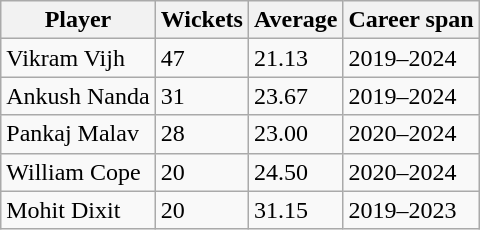<table class="wikitable">
<tr>
<th>Player</th>
<th>Wickets</th>
<th>Average</th>
<th>Career span</th>
</tr>
<tr>
<td>Vikram Vijh</td>
<td>47</td>
<td>21.13</td>
<td>2019–2024</td>
</tr>
<tr>
<td>Ankush Nanda</td>
<td>31</td>
<td>23.67</td>
<td>2019–2024</td>
</tr>
<tr>
<td>Pankaj Malav</td>
<td>28</td>
<td>23.00</td>
<td>2020–2024</td>
</tr>
<tr>
<td>William Cope</td>
<td>20</td>
<td>24.50</td>
<td>2020–2024</td>
</tr>
<tr>
<td>Mohit Dixit</td>
<td>20</td>
<td>31.15</td>
<td>2019–2023</td>
</tr>
</table>
